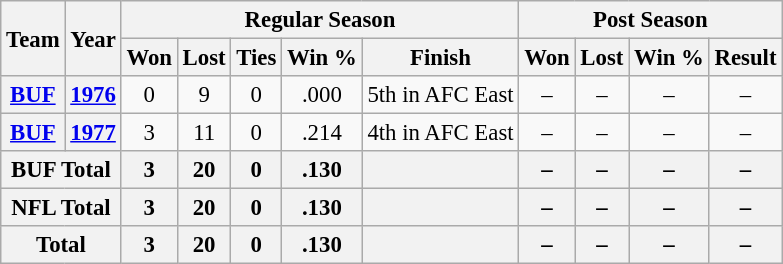<table class="wikitable" style="font-size: 95%; text-align:center;">
<tr>
<th rowspan="2">Team</th>
<th rowspan="2">Year</th>
<th colspan="5">Regular Season</th>
<th colspan="4">Post Season</th>
</tr>
<tr>
<th>Won</th>
<th>Lost</th>
<th>Ties</th>
<th>Win %</th>
<th>Finish</th>
<th>Won</th>
<th>Lost</th>
<th>Win %</th>
<th>Result</th>
</tr>
<tr>
<th><a href='#'>BUF</a></th>
<th><a href='#'>1976</a></th>
<td>0</td>
<td>9</td>
<td>0</td>
<td>.000</td>
<td>5th in AFC East</td>
<td>–</td>
<td>–</td>
<td>–</td>
<td>–</td>
</tr>
<tr>
<th><a href='#'>BUF</a></th>
<th><a href='#'>1977</a></th>
<td>3</td>
<td>11</td>
<td>0</td>
<td>.214</td>
<td>4th in AFC East</td>
<td>–</td>
<td>–</td>
<td>–</td>
<td>–</td>
</tr>
<tr>
<th colspan="2">BUF Total</th>
<th>3</th>
<th>20</th>
<th>0</th>
<th>.130</th>
<th></th>
<th>–</th>
<th>–</th>
<th>–</th>
<th>–</th>
</tr>
<tr>
<th colspan="2">NFL Total</th>
<th>3</th>
<th>20</th>
<th>0</th>
<th>.130</th>
<th></th>
<th>–</th>
<th>–</th>
<th>–</th>
<th>–</th>
</tr>
<tr>
<th colspan="2">Total</th>
<th>3</th>
<th>20</th>
<th>0</th>
<th>.130</th>
<th></th>
<th>–</th>
<th>–</th>
<th>–</th>
<th>–</th>
</tr>
</table>
